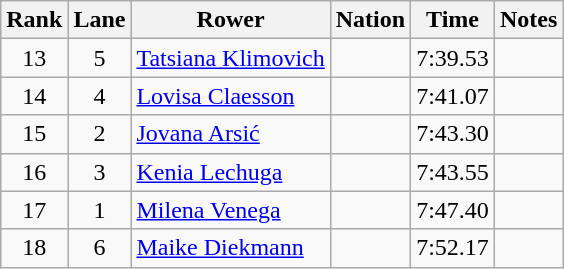<table class="wikitable sortable" style="text-align:center">
<tr>
<th>Rank</th>
<th>Lane</th>
<th>Rower</th>
<th>Nation</th>
<th>Time</th>
<th>Notes</th>
</tr>
<tr>
<td>13</td>
<td>5</td>
<td align=left><a href='#'>Tatsiana Klimovich</a></td>
<td align=left></td>
<td>7:39.53</td>
<td></td>
</tr>
<tr>
<td>14</td>
<td>4</td>
<td align=left><a href='#'>Lovisa Claesson</a></td>
<td align=left></td>
<td>7:41.07</td>
<td></td>
</tr>
<tr>
<td>15</td>
<td>2</td>
<td align=left><a href='#'>Jovana Arsić</a></td>
<td align=left></td>
<td>7:43.30</td>
<td></td>
</tr>
<tr>
<td>16</td>
<td>3</td>
<td align=left><a href='#'>Kenia Lechuga</a></td>
<td align=left></td>
<td>7:43.55</td>
<td></td>
</tr>
<tr>
<td>17</td>
<td>1</td>
<td align=left><a href='#'>Milena Venega</a></td>
<td align=left></td>
<td>7:47.40</td>
<td></td>
</tr>
<tr>
<td>18</td>
<td>6</td>
<td align=left><a href='#'>Maike Diekmann</a></td>
<td align=left></td>
<td>7:52.17</td>
<td></td>
</tr>
</table>
